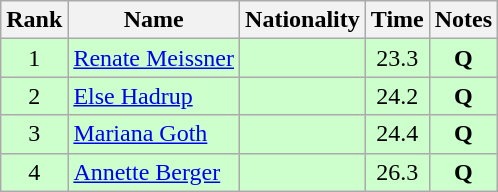<table class="wikitable sortable" style="text-align:center">
<tr>
<th>Rank</th>
<th>Name</th>
<th>Nationality</th>
<th>Time</th>
<th>Notes</th>
</tr>
<tr bgcolor=ccffcc>
<td>1</td>
<td align=left><a href='#'>Renate Meissner</a></td>
<td align=left></td>
<td>23.3</td>
<td><strong>Q</strong></td>
</tr>
<tr bgcolor=ccffcc>
<td>2</td>
<td align=left><a href='#'>Else Hadrup</a></td>
<td align=left></td>
<td>24.2</td>
<td><strong>Q</strong></td>
</tr>
<tr bgcolor=ccffcc>
<td>3</td>
<td align=left><a href='#'>Mariana Goth</a></td>
<td align=left></td>
<td>24.4</td>
<td><strong>Q</strong></td>
</tr>
<tr bgcolor=ccffcc>
<td>4</td>
<td align=left><a href='#'>Annette Berger</a></td>
<td align=left></td>
<td>26.3</td>
<td><strong>Q</strong></td>
</tr>
</table>
